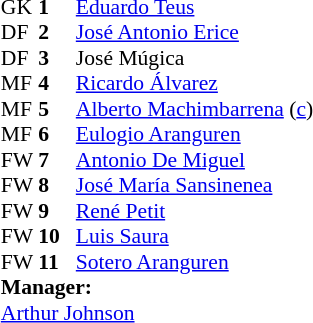<table style="font-size:90%; margin:0.2em auto;" cellspacing="0" cellpadding="0">
<tr>
<th width="25"></th>
<th width="25"></th>
</tr>
<tr>
<td>GK</td>
<td><strong>1</strong></td>
<td> <a href='#'>Eduardo Teus</a></td>
</tr>
<tr>
<td>DF</td>
<td><strong>2</strong></td>
<td> <a href='#'>José Antonio Erice</a></td>
</tr>
<tr>
<td>DF</td>
<td><strong>3</strong></td>
<td> José Múgica</td>
</tr>
<tr>
<td>MF</td>
<td><strong>4</strong></td>
<td> <a href='#'>Ricardo Álvarez</a></td>
</tr>
<tr>
<td>MF</td>
<td><strong>5</strong></td>
<td> <a href='#'>Alberto Machimbarrena</a> (<a href='#'>c</a>)</td>
</tr>
<tr>
<td>MF</td>
<td><strong>6</strong></td>
<td> <a href='#'>Eulogio Aranguren</a></td>
</tr>
<tr>
<td>FW</td>
<td><strong>7</strong></td>
<td> <a href='#'>Antonio De Miguel</a></td>
</tr>
<tr>
<td>FW</td>
<td><strong>8</strong></td>
<td> <a href='#'>José María Sansinenea</a></td>
</tr>
<tr>
<td>FW</td>
<td><strong>9</strong></td>
<td> <a href='#'>René Petit</a></td>
</tr>
<tr>
<td>FW</td>
<td><strong>10</strong></td>
<td> <a href='#'>Luis Saura</a></td>
</tr>
<tr>
<td>FW</td>
<td><strong>11</strong></td>
<td> <a href='#'>Sotero Aranguren</a></td>
</tr>
<tr>
<td colspan=3><strong>Manager:</strong></td>
</tr>
<tr>
<td colspan=4> <a href='#'>Arthur Johnson</a></td>
</tr>
</table>
